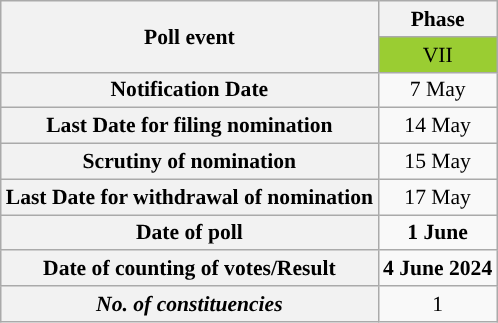<table class="wikitable" style="text-align:center;margin:auto;font-size:90%;">
<tr>
<th rowspan=2>Poll event</th>
<th>Phase</th>
</tr>
<tr>
<td bgcolor=#9ACD32>VII</td>
</tr>
<tr>
<th>Notification Date</th>
<td>7 May</td>
</tr>
<tr>
<th>Last Date for filing nomination</th>
<td>14 May</td>
</tr>
<tr>
<th>Scrutiny of nomination</th>
<td>15 May</td>
</tr>
<tr>
<th>Last Date for withdrawal of nomination</th>
<td>17 May</td>
</tr>
<tr>
<th>Date of poll</th>
<td><strong>1 June</strong></td>
</tr>
<tr>
<th>Date of counting of votes/Result</th>
<td><strong>4 June 2024</strong></td>
</tr>
<tr>
<th><strong><em>No. of constituencies</em></strong></th>
<td>1</td>
</tr>
</table>
